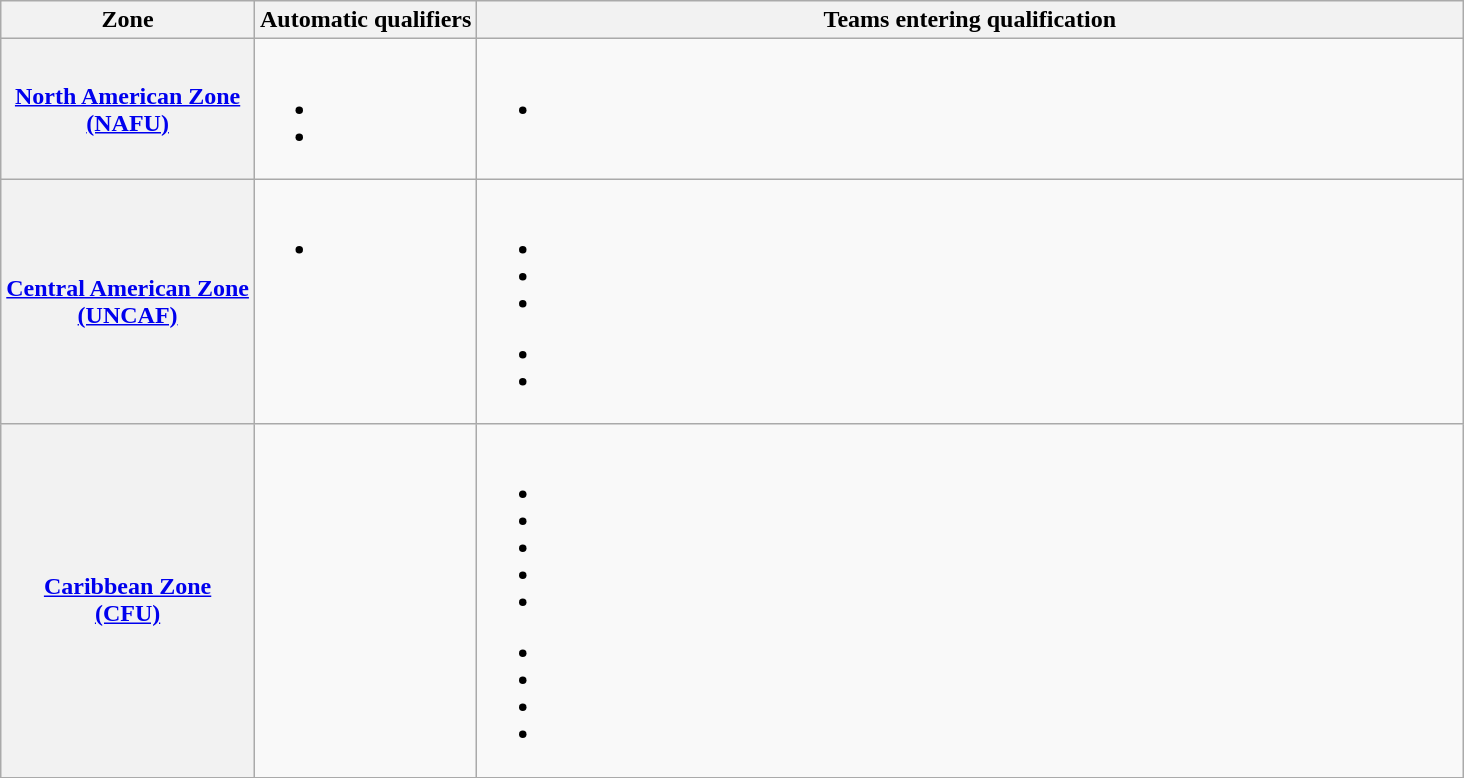<table class="wikitable">
<tr>
<th>Zone</th>
<th>Automatic qualifiers</th>
<th width=650>Teams entering qualification</th>
</tr>
<tr>
<th><a href='#'>North American Zone<br>(NAFU)</a></th>
<td valign=top><br><ul><li><strong></strong></li><li><strong></strong></li></ul></td>
<td valign=top><br><ul><li><strong></strong></li></ul></td>
</tr>
<tr>
<th><a href='#'>Central American Zone<br>(UNCAF)</a></th>
<td valign=top><br><ul><li><strong></strong></li></ul></td>
<td valign=top><br>
<ul><li></li><li></li><li></li></ul><ul><li></li><li><strong></strong></li></ul></td>
</tr>
<tr>
<th><a href='#'>Caribbean Zone<br>(CFU)</a></th>
<td valign=top></td>
<td valign=top><br>
<ul><li></li><li><s></s></li><li></li><li><strong></strong></li><li><strong></strong></li></ul><ul><li><s></s></li><li></li><li><strong></strong></li><li><s></s></li></ul></td>
</tr>
</table>
